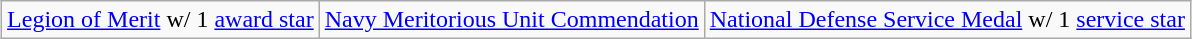<table class="wikitable" style="margin:1em auto; text-align:center;">
<tr>
<td><a href='#'>Legion of Merit</a> w/ 1 <a href='#'>award star</a></td>
<td><a href='#'>Navy Meritorious Unit Commendation</a></td>
<td><a href='#'>National Defense Service Medal</a> w/ 1 <a href='#'>service star</a></td>
</tr>
</table>
